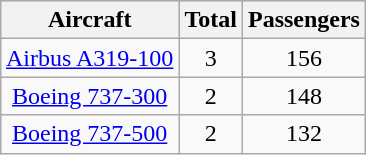<table class="wikitable" style="margin:0.5em auto; text-align:center">
<tr bgcolor=lightblue>
<th>Aircraft</th>
<th>Total</th>
<th>Passengers</th>
</tr>
<tr>
<td><a href='#'>Airbus A319-100</a></td>
<td align=center>3</td>
<td align=center>156</td>
</tr>
<tr>
<td><a href='#'>Boeing 737-300</a></td>
<td align=center>2</td>
<td align=center>148</td>
</tr>
<tr>
<td><a href='#'>Boeing 737-500</a></td>
<td align=center>2</td>
<td align=center>132</td>
</tr>
</table>
